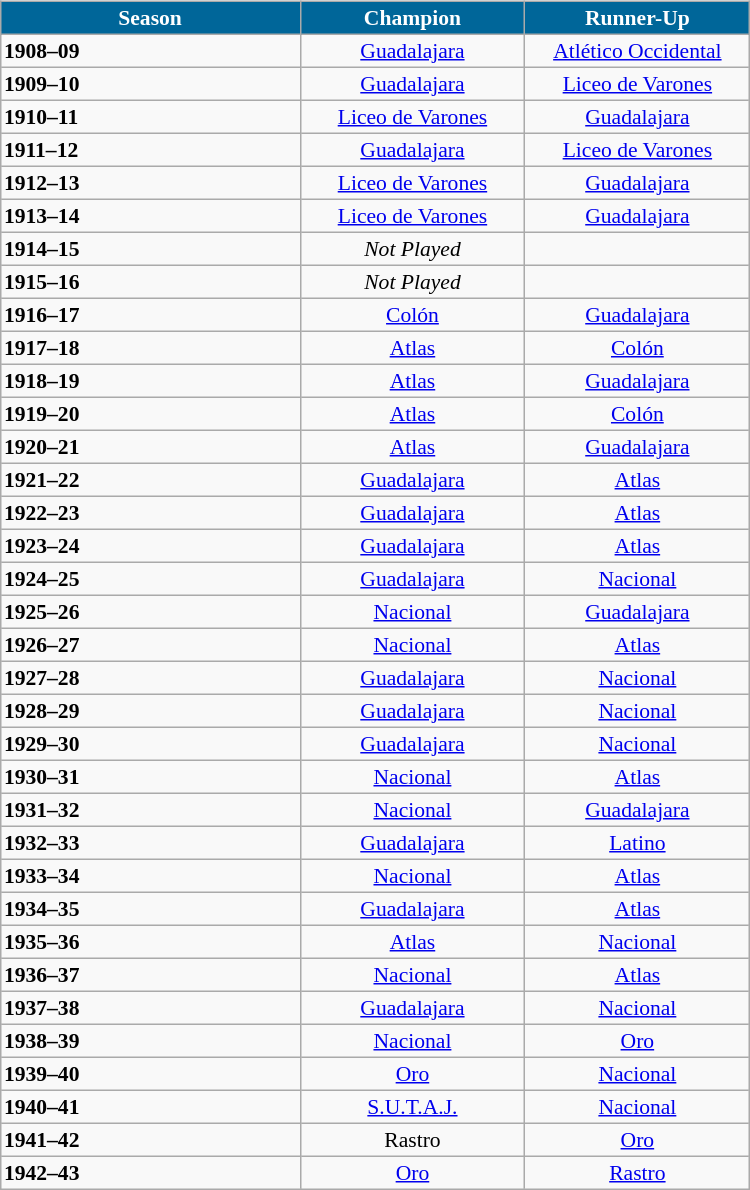<table width=50%>
<tr>
<td valign=top width=50%><br><table align=center border=1 width=80% cellpadding="2" cellspacing="0" style="background: #f9f9f9; border: 1px #aaa solid; border-collapse: collapse; font-size: 90%; text-align: center;">
<tr align=center bgcolor=#006699 style="color:white;">
<th width=40%>Season</th>
<th width=30%>Champion</th>
<th width=30%>Runner-Up</th>
</tr>
<tr>
<td align=left><strong>1908–09</strong></td>
<td><a href='#'>Guadalajara</a></td>
<td><a href='#'>Atlético Occidental</a></td>
</tr>
<tr>
<td align=left><strong>1909–10</strong></td>
<td><a href='#'>Guadalajara</a></td>
<td><a href='#'>Liceo de Varones</a></td>
</tr>
<tr>
<td align=left><strong>1910–11</strong></td>
<td><a href='#'>Liceo de Varones</a></td>
<td><a href='#'>Guadalajara</a></td>
</tr>
<tr>
<td align=left><strong>1911–12</strong></td>
<td><a href='#'>Guadalajara</a></td>
<td><a href='#'>Liceo de Varones</a></td>
</tr>
<tr>
<td align=left><strong>1912–13</strong></td>
<td><a href='#'>Liceo de Varones</a></td>
<td><a href='#'>Guadalajara</a></td>
</tr>
<tr>
<td align=left><strong>1913–14</strong></td>
<td><a href='#'>Liceo de Varones</a></td>
<td><a href='#'>Guadalajara</a></td>
</tr>
<tr>
<td align=left><strong>1914–15</strong></td>
<td><em>Not Played</em></td>
<td></td>
</tr>
<tr>
<td align=left><strong>1915–16</strong></td>
<td><em>Not Played</em></td>
<td></td>
</tr>
<tr>
<td align=left><strong>1916–17</strong></td>
<td><a href='#'>Colón</a></td>
<td><a href='#'>Guadalajara</a></td>
</tr>
<tr>
<td align=left><strong>1917–18</strong></td>
<td><a href='#'>Atlas</a></td>
<td><a href='#'>Colón</a></td>
</tr>
<tr>
<td align=left><strong>1918–19</strong></td>
<td><a href='#'>Atlas</a></td>
<td><a href='#'>Guadalajara</a></td>
</tr>
<tr>
<td align=left><strong>1919–20</strong></td>
<td><a href='#'>Atlas</a></td>
<td><a href='#'>Colón</a></td>
</tr>
<tr>
<td align=left><strong>1920–21</strong></td>
<td><a href='#'>Atlas</a></td>
<td><a href='#'>Guadalajara</a></td>
</tr>
<tr>
<td align=left><strong>1921–22</strong></td>
<td><a href='#'>Guadalajara</a></td>
<td><a href='#'>Atlas</a></td>
</tr>
<tr>
<td align=left><strong>1922–23</strong></td>
<td><a href='#'>Guadalajara</a></td>
<td><a href='#'>Atlas</a></td>
</tr>
<tr>
<td align=left><strong>1923–24</strong></td>
<td><a href='#'>Guadalajara</a></td>
<td><a href='#'>Atlas</a></td>
</tr>
<tr>
<td align=left><strong>1924–25</strong></td>
<td><a href='#'>Guadalajara</a></td>
<td><a href='#'>Nacional</a></td>
</tr>
<tr>
<td align=left><strong>1925–26</strong></td>
<td><a href='#'>Nacional</a></td>
<td><a href='#'>Guadalajara</a></td>
</tr>
<tr>
<td align=left><strong>1926–27</strong></td>
<td><a href='#'>Nacional</a></td>
<td><a href='#'>Atlas</a></td>
</tr>
<tr>
<td align=left><strong>1927–28</strong></td>
<td><a href='#'>Guadalajara</a></td>
<td><a href='#'>Nacional</a></td>
</tr>
<tr>
<td align=left><strong>1928–29</strong></td>
<td><a href='#'>Guadalajara</a></td>
<td><a href='#'>Nacional</a></td>
</tr>
<tr>
<td align=left><strong>1929–30</strong></td>
<td><a href='#'>Guadalajara</a></td>
<td><a href='#'>Nacional</a></td>
</tr>
<tr>
<td align=left><strong>1930–31</strong></td>
<td><a href='#'>Nacional</a></td>
<td><a href='#'>Atlas</a></td>
</tr>
<tr>
<td align=left><strong>1931–32</strong></td>
<td><a href='#'>Nacional</a></td>
<td><a href='#'>Guadalajara</a></td>
</tr>
<tr>
<td align=left><strong>1932–33</strong></td>
<td><a href='#'>Guadalajara</a></td>
<td><a href='#'>Latino</a></td>
</tr>
<tr>
<td align=left><strong>1933–34</strong></td>
<td><a href='#'>Nacional</a></td>
<td><a href='#'>Atlas</a></td>
</tr>
<tr>
<td align=left><strong>1934–35</strong></td>
<td><a href='#'>Guadalajara</a></td>
<td><a href='#'>Atlas</a></td>
</tr>
<tr>
<td align=left><strong>1935–36</strong></td>
<td><a href='#'>Atlas</a></td>
<td><a href='#'>Nacional</a></td>
</tr>
<tr>
<td align=left><strong>1936–37</strong></td>
<td><a href='#'>Nacional</a></td>
<td><a href='#'>Atlas</a></td>
</tr>
<tr>
<td align=left><strong>1937–38</strong></td>
<td><a href='#'>Guadalajara</a></td>
<td><a href='#'>Nacional</a></td>
</tr>
<tr>
<td align=left><strong>1938–39</strong></td>
<td><a href='#'>Nacional</a></td>
<td><a href='#'>Oro</a></td>
</tr>
<tr>
<td align=left><strong>1939–40</strong></td>
<td><a href='#'>Oro</a></td>
<td><a href='#'>Nacional</a></td>
</tr>
<tr>
<td align=left><strong>1940–41</strong></td>
<td><a href='#'>S.U.T.A.J.</a></td>
<td><a href='#'>Nacional</a></td>
</tr>
<tr>
<td align=left><strong>1941–42</strong></td>
<td>Rastro</td>
<td><a href='#'>Oro</a></td>
</tr>
<tr>
<td align=left><strong>1942–43</strong></td>
<td><a href='#'>Oro</a></td>
<td><a href='#'>Rastro</a></td>
</tr>
</table>
</td>
</tr>
</table>
